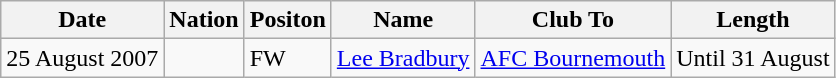<table class="wikitable">
<tr>
<th>Date</th>
<th>Nation</th>
<th>Positon</th>
<th>Name</th>
<th>Club To</th>
<th>Length</th>
</tr>
<tr>
<td>25 August 2007</td>
<td></td>
<td>FW</td>
<td><a href='#'>Lee Bradbury</a></td>
<td><a href='#'>AFC Bournemouth</a></td>
<td>Until 31 August</td>
</tr>
</table>
